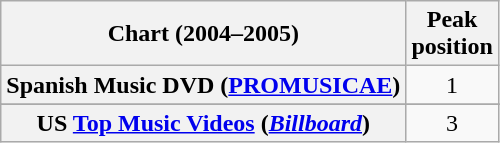<table class="wikitable sortable plainrowheaders" style="text-align:center">
<tr>
<th scope="col">Chart (2004–2005)</th>
<th scope="col">Peak<br>position</th>
</tr>
<tr>
<th scope="row">Spanish Music DVD (<a href='#'>PROMUSICAE</a>)</th>
<td>1</td>
</tr>
<tr>
</tr>
<tr>
<th scope="row">US <a href='#'>Top Music Videos</a> (<em><a href='#'>Billboard</a></em>)</th>
<td>3</td>
</tr>
</table>
